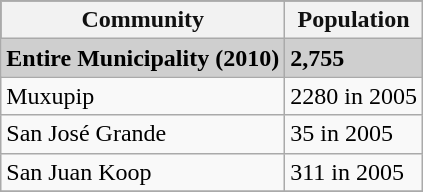<table class="wikitable">
<tr style="background:#111111; color:#111111;">
<th><strong>Community</strong></th>
<th><strong>Population</strong></th>
</tr>
<tr style="background:#CFCFCF;">
<td><strong>Entire Municipality (2010)</strong></td>
<td><strong>2,755</strong></td>
</tr>
<tr>
<td>Muxupip</td>
<td>2280  in 2005</td>
</tr>
<tr>
<td>San José Grande</td>
<td>35   in 2005</td>
</tr>
<tr>
<td>San Juan Koop</td>
<td>311  in 2005</td>
</tr>
<tr>
</tr>
</table>
